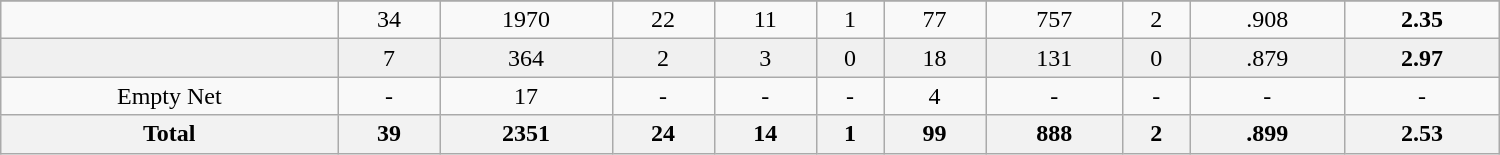<table class="wikitable sortable" width ="1000">
<tr align="center">
</tr>
<tr align="center" bgcolor="">
<td></td>
<td>34</td>
<td>1970</td>
<td>22</td>
<td>11</td>
<td>1</td>
<td>77</td>
<td>757</td>
<td>2</td>
<td>.908</td>
<td><strong>2.35</strong></td>
</tr>
<tr align="center" bgcolor="f0f0f0">
<td></td>
<td>7</td>
<td>364</td>
<td>2</td>
<td>3</td>
<td>0</td>
<td>18</td>
<td>131</td>
<td>0</td>
<td>.879</td>
<td><strong>2.97</strong></td>
</tr>
<tr align="center" bgcolor="">
<td>Empty Net</td>
<td>-</td>
<td>17</td>
<td>-</td>
<td>-</td>
<td>-</td>
<td>4</td>
<td>-</td>
<td>-</td>
<td>-</td>
<td>-</td>
</tr>
<tr>
<th>Total</th>
<th>39</th>
<th>2351</th>
<th>24</th>
<th>14</th>
<th>1</th>
<th>99</th>
<th>888</th>
<th>2</th>
<th>.899</th>
<th>2.53</th>
</tr>
</table>
